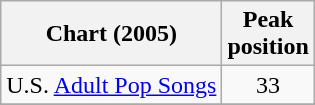<table class="wikitable">
<tr>
<th>Chart (2005)</th>
<th>Peak<br>position</th>
</tr>
<tr>
<td>U.S. <a href='#'>Adult Pop Songs</a></td>
<td style="text-align:center;">33</td>
</tr>
<tr>
</tr>
</table>
